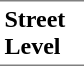<table border=0 cellspacing=0 cellpadding=3>
<tr>
<td style="border-bottom:solid 1px gray;border-top:solid 1px gray;" width=50 valign=top><strong>Street Level</strong></td>
</tr>
</table>
